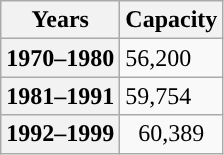<table class="wikitable">
<tr>
<th scope="row">Years</th>
<th scope="row">Capacity</th>
</tr>
<tr>
<th scope="row">1970–1980</th>
<td>56,200</td>
</tr>
<tr>
<th scope="row">1981–1991</th>
<td>59,754</td>
</tr>
<tr>
<th scope="row">1992–1999</th>
<td style="text-align:center">60,389</td>
</tr>
</table>
